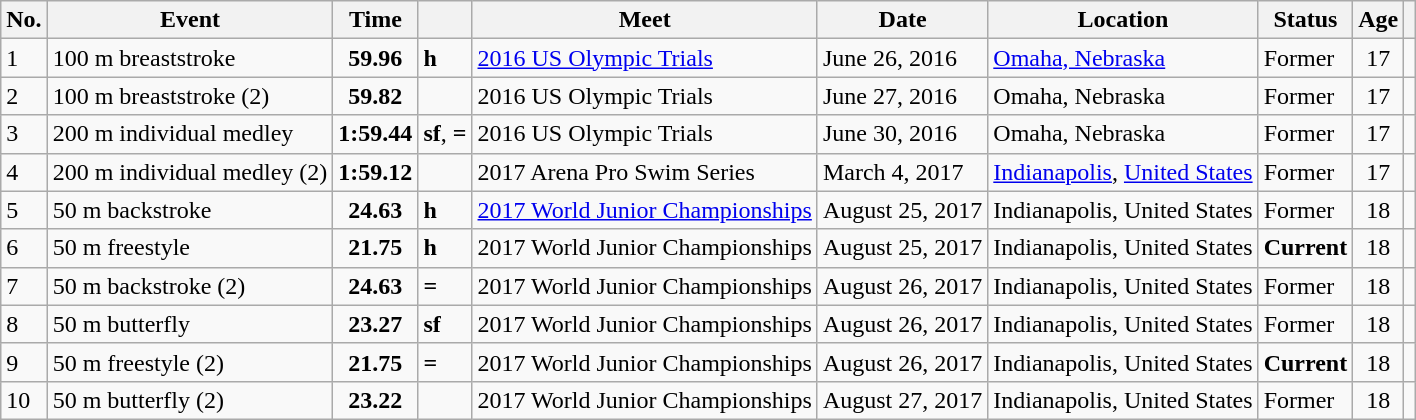<table class="wikitable sortable">
<tr>
<th>No.</th>
<th>Event</th>
<th>Time</th>
<th></th>
<th>Meet</th>
<th>Date</th>
<th>Location</th>
<th>Status</th>
<th>Age</th>
<th></th>
</tr>
<tr>
<td>1</td>
<td>100 m breaststroke</td>
<td style="text-align:center;"><strong>59.96</strong></td>
<td><strong>h</strong></td>
<td><a href='#'>2016 US Olympic Trials</a></td>
<td>June 26, 2016</td>
<td><a href='#'>Omaha, Nebraska</a></td>
<td>Former</td>
<td style="text-align:center;">17</td>
<td style="text-align:center;"></td>
</tr>
<tr>
<td>2</td>
<td>100 m breaststroke (2)</td>
<td style="text-align:center;"><strong>59.82</strong></td>
<td></td>
<td>2016 US Olympic Trials</td>
<td>June 27, 2016</td>
<td>Omaha, Nebraska</td>
<td>Former</td>
<td style="text-align:center;">17</td>
<td style="text-align:center;"></td>
</tr>
<tr>
<td>3</td>
<td>200 m individual medley</td>
<td style="text-align:center;"><strong>1:59.44</strong></td>
<td><strong>sf</strong>, <strong>=</strong></td>
<td>2016 US Olympic Trials</td>
<td>June 30, 2016</td>
<td>Omaha, Nebraska</td>
<td>Former</td>
<td style="text-align:center;">17</td>
<td style="text-align:center;"></td>
</tr>
<tr>
<td>4</td>
<td>200 m individual medley (2)</td>
<td style="text-align:center;"><strong>1:59.12</strong></td>
<td></td>
<td>2017 Arena Pro Swim Series</td>
<td>March 4, 2017</td>
<td><a href='#'>Indianapolis</a>, <a href='#'>United States</a></td>
<td>Former</td>
<td style="text-align:center;">17</td>
<td style="text-align:center;"></td>
</tr>
<tr>
<td>5</td>
<td>50 m backstroke</td>
<td style="text-align:center;"><strong>24.63</strong></td>
<td><strong>h</strong></td>
<td><a href='#'>2017 World Junior Championships</a></td>
<td>August 25, 2017</td>
<td>Indianapolis, United States</td>
<td>Former</td>
<td style="text-align:center;">18</td>
<td style="text-align:center;"></td>
</tr>
<tr>
<td>6</td>
<td>50 m freestyle</td>
<td style="text-align:center;"><strong>21.75</strong></td>
<td><strong>h</strong></td>
<td>2017 World Junior Championships</td>
<td>August 25, 2017</td>
<td>Indianapolis, United States</td>
<td><strong>Current</strong></td>
<td style="text-align:center;">18</td>
<td style="text-align:center;"></td>
</tr>
<tr>
<td>7</td>
<td>50 m backstroke (2)</td>
<td style="text-align:center;"><strong>24.63</strong></td>
<td><strong>=</strong></td>
<td>2017 World Junior Championships</td>
<td>August 26, 2017</td>
<td>Indianapolis, United States</td>
<td>Former</td>
<td style="text-align:center;">18</td>
<td style="text-align:center;"></td>
</tr>
<tr>
<td>8</td>
<td>50 m butterfly</td>
<td style="text-align:center;"><strong>23.27</strong></td>
<td><strong>sf</strong></td>
<td>2017 World Junior Championships</td>
<td>August 26, 2017</td>
<td>Indianapolis, United States</td>
<td>Former</td>
<td style="text-align:center;">18</td>
<td style="text-align:center;"></td>
</tr>
<tr>
<td>9</td>
<td>50 m freestyle (2)</td>
<td style="text-align:center;"><strong>21.75</strong></td>
<td><strong>=</strong></td>
<td>2017 World Junior Championships</td>
<td>August 26, 2017</td>
<td>Indianapolis, United States</td>
<td><strong>Current</strong></td>
<td style="text-align:center;">18</td>
<td style="text-align:center;"></td>
</tr>
<tr>
<td>10</td>
<td>50 m butterfly (2)</td>
<td style="text-align:center;"><strong>23.22</strong></td>
<td></td>
<td>2017 World Junior Championships</td>
<td>August 27, 2017</td>
<td>Indianapolis, United States</td>
<td>Former</td>
<td style="text-align:center;">18</td>
<td style="text-align:center;"></td>
</tr>
</table>
